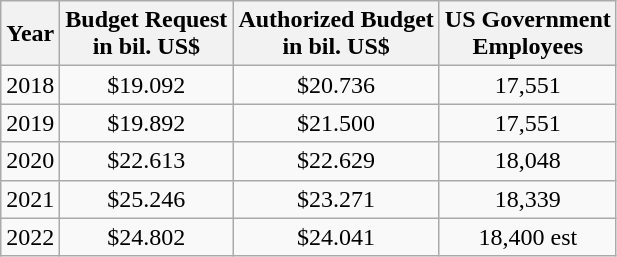<table class="wikitable float-left" style="text-align: center;">
<tr>
<th>Year</th>
<th>Budget Request <br>in bil. US$</th>
<th>Authorized Budget <br>in bil. US$</th>
<th>US Government<br>Employees</th>
</tr>
<tr>
<td>2018</td>
<td>$19.092</td>
<td>$20.736</td>
<td>17,551</td>
</tr>
<tr>
<td>2019</td>
<td>$19.892</td>
<td>$21.500</td>
<td>17,551</td>
</tr>
<tr>
<td>2020</td>
<td>$22.613</td>
<td>$22.629</td>
<td>18,048</td>
</tr>
<tr>
<td>2021</td>
<td>$25.246</td>
<td>$23.271</td>
<td>18,339</td>
</tr>
<tr>
<td>2022</td>
<td>$24.802</td>
<td>$24.041</td>
<td>18,400 est</td>
</tr>
</table>
